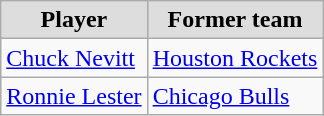<table class="wikitable">
<tr align="center"  bgcolor="#dddddd">
<td><strong>Player</strong></td>
<td><strong>Former team</strong></td>
</tr>
<tr>
<td><a href='#'>Chuck Nevitt</a></td>
<td><a href='#'>Houston Rockets</a></td>
</tr>
<tr>
<td><a href='#'>Ronnie Lester</a></td>
<td><a href='#'>Chicago Bulls</a></td>
</tr>
</table>
